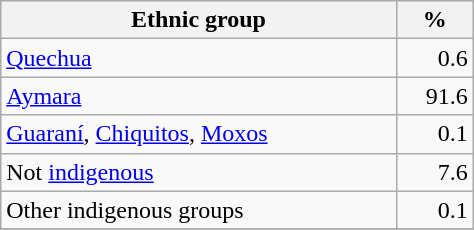<table class="wikitable" border="1" style="width:25%;" border="1">
<tr bgcolor=#EFEFEF>
<th><strong>Ethnic group</strong></th>
<th><strong>%</strong></th>
</tr>
<tr>
<td><a href='#'>Quechua</a></td>
<td align="right">0.6</td>
</tr>
<tr>
<td><a href='#'>Aymara</a></td>
<td align="right">91.6</td>
</tr>
<tr>
<td><a href='#'>Guaraní</a>, <a href='#'>Chiquitos</a>, <a href='#'>Moxos</a></td>
<td align="right">0.1</td>
</tr>
<tr>
<td>Not <a href='#'>indigenous</a></td>
<td align="right">7.6</td>
</tr>
<tr>
<td>Other indigenous groups</td>
<td align="right">0.1</td>
</tr>
<tr>
</tr>
</table>
